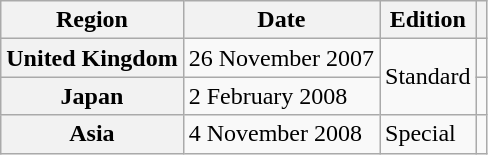<table class="wikitable plainrowheaders">
<tr>
<th scope="col">Region</th>
<th scope="col">Date</th>
<th scope="col">Edition</th>
<th scope="col"></th>
</tr>
<tr>
<th scope="row">United Kingdom</th>
<td>26 November 2007</td>
<td rowspan="2">Standard</td>
<td align="center"></td>
</tr>
<tr>
<th scope="row">Japan</th>
<td>2 February 2008</td>
<td align="center"></td>
</tr>
<tr>
<th scope="row">Asia</th>
<td>4 November 2008</td>
<td>Special</td>
<td align="center"></td>
</tr>
</table>
